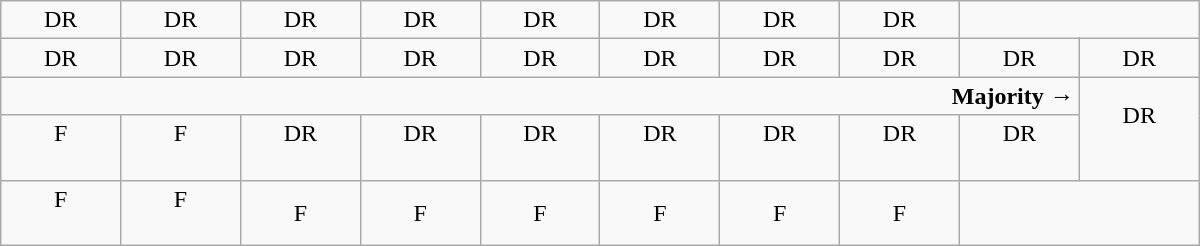<table class="wikitable" style="text-align:center" width=800px>
<tr>
<td>DR</td>
<td>DR</td>
<td>DR</td>
<td>DR</td>
<td>DR</td>
<td>DR</td>
<td>DR</td>
<td>DR</td>
</tr>
<tr>
<td width=50px >DR</td>
<td width=50px >DR</td>
<td width=50px >DR</td>
<td width=50px >DR</td>
<td width=50px >DR</td>
<td width=50px >DR</td>
<td width=50px >DR</td>
<td width=50px >DR</td>
<td width=50px >DR</td>
<td width=50px >DR</td>
</tr>
<tr>
<td colspan=9 style="text-align:right"><strong>Majority →</strong></td>
<td rowspan=2 >DR<br><br></td>
</tr>
<tr>
<td>F<br><br></td>
<td>F<br><br></td>
<td>DR<br><br></td>
<td>DR<br><br></td>
<td>DR<br><br></td>
<td>DR<br><br></td>
<td>DR<br><br></td>
<td>DR<br><br></td>
<td>DR<br><br></td>
</tr>
<tr>
<td>F<br><br></td>
<td>F<br><br></td>
<td>F</td>
<td>F</td>
<td>F</td>
<td>F</td>
<td>F</td>
<td>F</td>
</tr>
</table>
